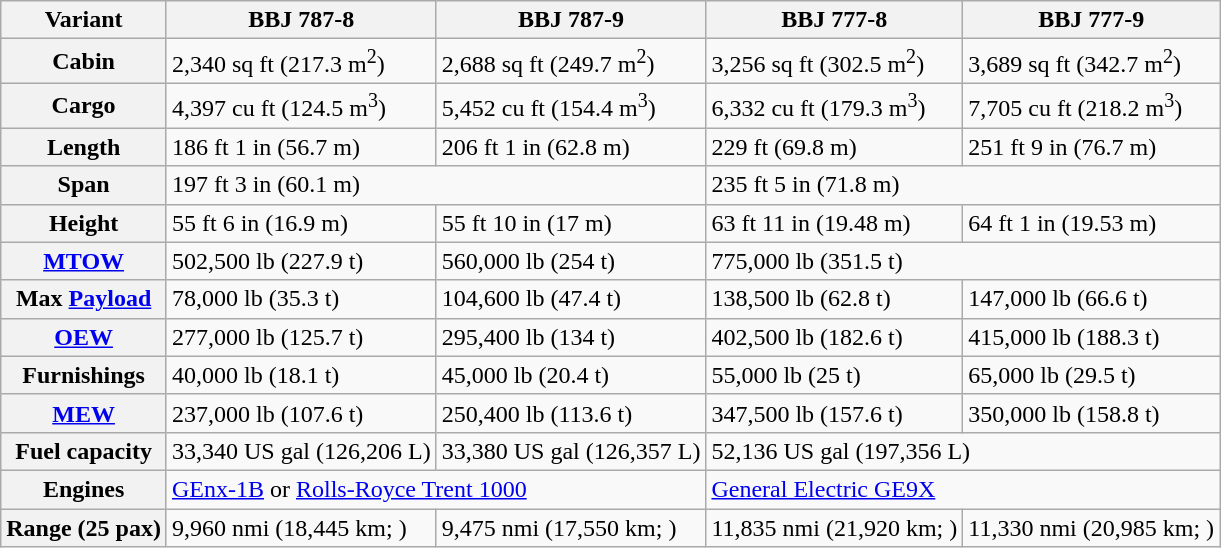<table class="wikitable">
<tr>
<th>Variant</th>
<th>BBJ 787-8</th>
<th>BBJ 787-9</th>
<th>BBJ 777-8</th>
<th>BBJ 777-9</th>
</tr>
<tr>
<th>Cabin</th>
<td>2,340 sq ft (217.3 m<sup>2</sup>)</td>
<td>2,688 sq ft (249.7 m<sup>2</sup>)</td>
<td>3,256 sq ft (302.5 m<sup>2</sup>)</td>
<td>3,689 sq ft (342.7 m<sup>2</sup>)</td>
</tr>
<tr>
<th>Cargo</th>
<td>4,397 cu ft (124.5 m<sup>3</sup>)</td>
<td>5,452 cu ft (154.4 m<sup>3</sup>)</td>
<td>6,332 cu ft (179.3 m<sup>3</sup>)</td>
<td>7,705 cu ft (218.2 m<sup>3</sup>)</td>
</tr>
<tr>
<th>Length</th>
<td>186 ft 1 in (56.7 m)</td>
<td>206 ft 1 in (62.8 m)</td>
<td>229 ft (69.8 m)</td>
<td>251 ft 9 in (76.7 m)</td>
</tr>
<tr>
<th>Span</th>
<td colspan="2">197 ft 3 in (60.1 m)</td>
<td colspan="2">235 ft 5 in (71.8 m)</td>
</tr>
<tr>
<th>Height</th>
<td>55 ft 6 in (16.9 m)</td>
<td>55 ft 10 in (17 m)</td>
<td>63 ft 11 in (19.48 m)</td>
<td>64 ft 1 in (19.53 m)</td>
</tr>
<tr>
<th><a href='#'>MTOW</a></th>
<td>502,500 lb (227.9 t)</td>
<td>560,000 lb (254 t)</td>
<td colspan="2">775,000 lb (351.5 t)</td>
</tr>
<tr>
<th>Max <a href='#'>Payload</a></th>
<td>78,000 lb (35.3 t)</td>
<td>104,600 lb (47.4 t)</td>
<td>138,500 lb (62.8 t)</td>
<td>147,000 lb (66.6 t)</td>
</tr>
<tr>
<th><a href='#'>OEW</a></th>
<td>277,000 lb (125.7 t)</td>
<td>295,400 lb (134 t)</td>
<td>402,500 lb (182.6 t)</td>
<td>415,000 lb (188.3 t)</td>
</tr>
<tr>
<th>Furnishings</th>
<td>40,000 lb (18.1 t)</td>
<td>45,000 lb (20.4 t)</td>
<td>55,000 lb (25 t)</td>
<td>65,000 lb (29.5 t)</td>
</tr>
<tr>
<th><a href='#'>MEW</a></th>
<td>237,000 lb (107.6 t)</td>
<td>250,400 lb (113.6 t)</td>
<td>347,500 lb (157.6 t)</td>
<td>350,000 lb (158.8 t)</td>
</tr>
<tr>
<th>Fuel capacity</th>
<td>33,340 US gal (126,206 L)</td>
<td>33,380 US gal (126,357 L)</td>
<td colspan="2">52,136 US gal (197,356 L)</td>
</tr>
<tr>
<th>Engines</th>
<td colspan="2"><a href='#'>GEnx-1B</a> or <a href='#'>Rolls-Royce Trent 1000</a></td>
<td colspan="2"><a href='#'>General Electric GE9X</a></td>
</tr>
<tr>
<th>Range (25 pax)</th>
<td>9,960 nmi (18,445 km; )</td>
<td>9,475 nmi (17,550 km; )</td>
<td>11,835 nmi (21,920 km; )</td>
<td>11,330 nmi (20,985 km; )</td>
</tr>
</table>
